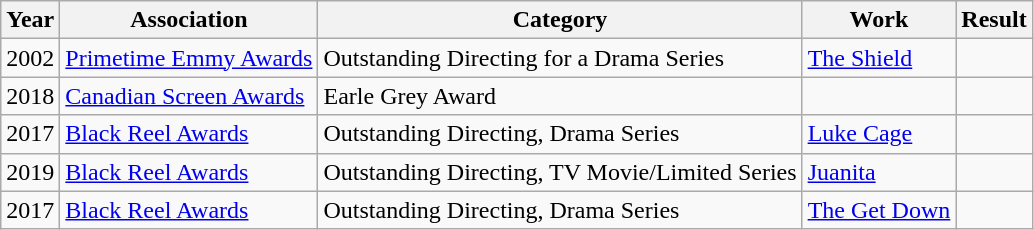<table class="wikitable sortable">
<tr>
<th>Year</th>
<th>Association</th>
<th>Category</th>
<th>Work</th>
<th>Result</th>
</tr>
<tr>
<td>2002</td>
<td><a href='#'>Primetime Emmy Awards</a></td>
<td>Outstanding Directing for a Drama Series</td>
<td><a href='#'>The Shield</a></td>
<td></td>
</tr>
<tr>
<td>2018</td>
<td><a href='#'>Canadian Screen Awards</a></td>
<td>Earle Grey Award</td>
<td></td>
<td></td>
</tr>
<tr>
<td>2017</td>
<td><a href='#'>Black Reel Awards</a></td>
<td>Outstanding Directing, Drama Series</td>
<td><a href='#'>Luke Cage</a></td>
<td></td>
</tr>
<tr>
<td>2019</td>
<td><a href='#'>Black Reel Awards</a></td>
<td>Outstanding Directing, TV Movie/Limited Series</td>
<td><a href='#'>Juanita</a></td>
<td></td>
</tr>
<tr>
<td>2017</td>
<td><a href='#'>Black Reel Awards</a></td>
<td>Outstanding Directing, Drama Series</td>
<td><a href='#'>The Get Down</a></td>
<td></td>
</tr>
</table>
